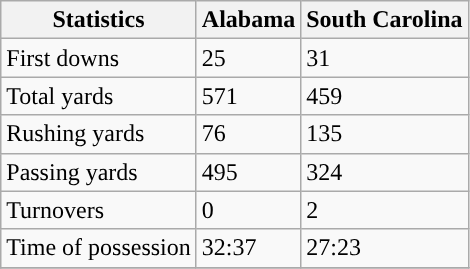<table class="wikitable" style="float: left;">
<tr>
<th>Statistics</th>
<th>Alabama</th>
<th>South Carolina</th>
</tr>
<tr>
<td>First downs</td>
<td>25</td>
<td>31</td>
</tr>
<tr>
<td>Total yards</td>
<td>571</td>
<td>459</td>
</tr>
<tr>
<td>Rushing yards</td>
<td>76</td>
<td>135</td>
</tr>
<tr>
<td>Passing yards</td>
<td>495</td>
<td>324</td>
</tr>
<tr>
<td>Turnovers</td>
<td>0</td>
<td>2</td>
</tr>
<tr>
<td>Time of possession</td>
<td>32:37</td>
<td>27:23</td>
</tr>
<tr>
</tr>
</table>
